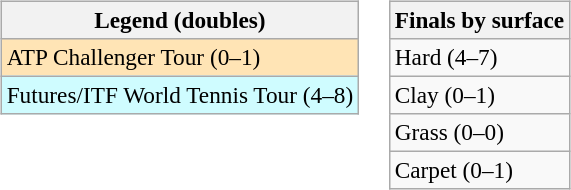<table>
<tr valign=top>
<td><br><table class=wikitable style=font-size:97%>
<tr>
<th>Legend (doubles)</th>
</tr>
<tr bgcolor=moccasin>
<td>ATP Challenger Tour (0–1)</td>
</tr>
<tr bgcolor=cffcff>
<td>Futures/ITF World Tennis Tour (4–8)</td>
</tr>
</table>
</td>
<td><br><table class=wikitable style=font-size:97%>
<tr>
<th>Finals by surface</th>
</tr>
<tr>
<td>Hard (4–7)</td>
</tr>
<tr>
<td>Clay (0–1)</td>
</tr>
<tr>
<td>Grass (0–0)</td>
</tr>
<tr>
<td>Carpet (0–1)</td>
</tr>
</table>
</td>
</tr>
</table>
